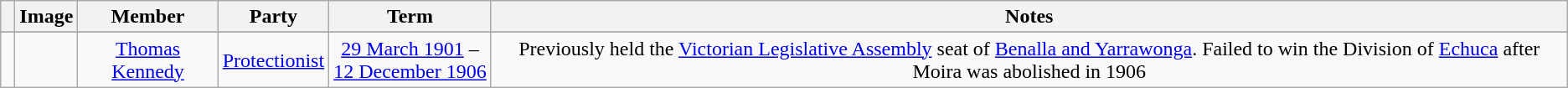<table class=wikitable style="text-align:center">
<tr>
<th></th>
<th>Image</th>
<th>Member</th>
<th>Party</th>
<th>Term</th>
<th>Notes</th>
</tr>
<tr>
</tr>
<tr>
<td> </td>
<td></td>
<td><a href='#'>Thomas Kennedy</a><br></td>
<td><a href='#'>Protectionist</a></td>
<td nowrap><a href='#'>29 March 1901</a> –<br><a href='#'>12 December 1906</a></td>
<td>Previously held the <a href='#'>Victorian Legislative Assembly</a> seat of <a href='#'>Benalla and Yarrawonga</a>. Failed to win the Division of <a href='#'>Echuca</a> after Moira was abolished in 1906</td>
</tr>
</table>
